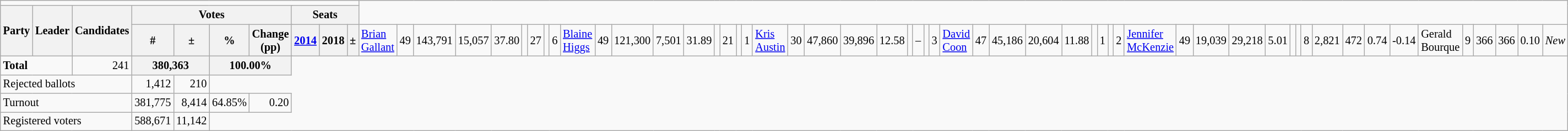<table class="wikitable" style="text-align:right; font-size:85%">
<tr>
<td align=center colspan=13></td>
</tr>
<tr>
<th rowspan="2" colspan="2" style="width:15%">Party</th>
<th rowspan="2">Leader</th>
<th rowspan="2">Candidates</th>
<th colspan="6">Votes</th>
<th colspan="3">Seats</th>
</tr>
<tr>
<th>#</th>
<th>±</th>
<th>%</th>
<th colspan="3">Change (pp)</th>
<th><a href='#'>2014</a></th>
<th>2018</th>
<th>±<br></th>
<td style="text-align:left;"><a href='#'>Brian Gallant</a></td>
<td>49</td>
<td>143,791</td>
<td>15,057</td>
<td>37.80</td>
<td></td>
<td>27</td>
<td></td>
<td>6<br></td>
<td style="text-align:left;"><a href='#'>Blaine Higgs</a></td>
<td>49</td>
<td>121,300</td>
<td>7,501</td>
<td>31.89</td>
<td></td>
<td>21</td>
<td></td>
<td>1<br></td>
<td style="text-align:left;"><a href='#'>Kris Austin</a></td>
<td>30</td>
<td>47,860</td>
<td>39,896</td>
<td>12.58</td>
<td></td>
<td>–</td>
<td></td>
<td>3<br></td>
<td style="text-align:left;"><a href='#'>David Coon</a></td>
<td>47</td>
<td>45,186</td>
<td>20,604</td>
<td>11.88</td>
<td></td>
<td>1</td>
<td></td>
<td>2<br></td>
<td style="text-align:left;"><a href='#'>Jennifer McKenzie</a></td>
<td>49</td>
<td>19,039</td>
<td>29,218</td>
<td>5.01</td>
<td><br></td>
<td style="text-align:left;"></td>
<td>8</td>
<td>2,821</td>
<td>472</td>
<td>0.74</td>
<td>-0.14<br></td>
<td style="text-align:left;">Gerald Bourque</td>
<td>9</td>
<td>366</td>
<td>366</td>
<td>0.10</td>
<td><em>New</em></td>
</tr>
<tr>
<td colspan="3" style="text-align: left;"><strong>Total</strong></td>
<td>241</td>
<th colspan="2">380,363</th>
<th colspan="2">100.00%</th>
</tr>
<tr>
<td colspan="4" style="text-align:left;">Rejected ballots</td>
<td>1,412</td>
<td>210</td>
</tr>
<tr>
<td colspan="4" style="text-align:left;">Turnout</td>
<td>381,775</td>
<td>8,414</td>
<td>64.85%</td>
<td>0.20</td>
</tr>
<tr>
<td colspan="4" style="text-align:left;">Registered voters</td>
<td>588,671</td>
<td>11,142</td>
</tr>
</table>
